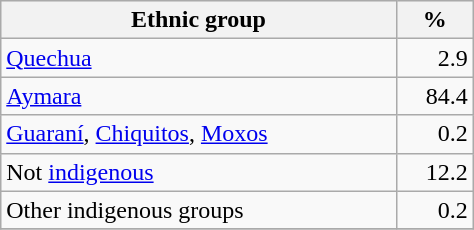<table class="wikitable" border="1" style="width:25%;" border="1">
<tr bgcolor=#EFEFEF>
<th><strong>Ethnic group</strong></th>
<th><strong>%</strong></th>
</tr>
<tr>
<td><a href='#'>Quechua</a></td>
<td align="right">2.9</td>
</tr>
<tr>
<td><a href='#'>Aymara</a></td>
<td align="right">84.4</td>
</tr>
<tr>
<td><a href='#'>Guaraní</a>, <a href='#'>Chiquitos</a>, <a href='#'>Moxos</a></td>
<td align="right">0.2</td>
</tr>
<tr>
<td>Not <a href='#'>indigenous</a></td>
<td align="right">12.2</td>
</tr>
<tr>
<td>Other indigenous groups</td>
<td align="right">0.2</td>
</tr>
<tr>
</tr>
</table>
